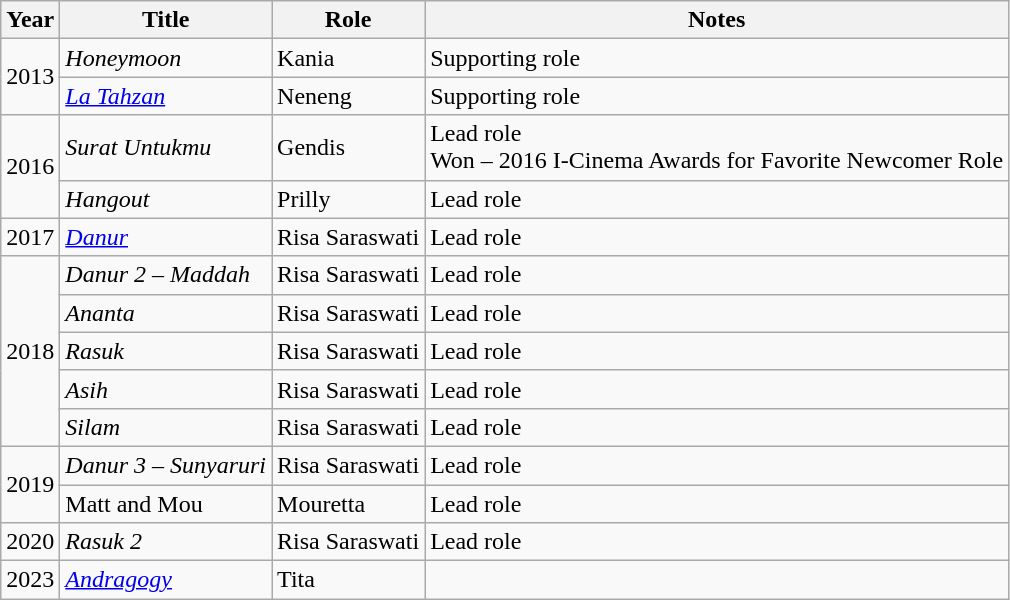<table class="wikitable">
<tr>
<th>Year</th>
<th>Title</th>
<th>Role</th>
<th>Notes</th>
</tr>
<tr>
<td rowspan="2">2013</td>
<td><em>Honeymoon</em></td>
<td>Kania</td>
<td>Supporting role</td>
</tr>
<tr>
<td><em><a href='#'>La Tahzan</a></em></td>
<td>Neneng</td>
<td>Supporting role</td>
</tr>
<tr>
<td rowspan="2">2016</td>
<td><em>Surat Untukmu</em></td>
<td>Gendis</td>
<td>Lead role<br>Won – 2016 I-Cinema Awards for Favorite Newcomer Role</td>
</tr>
<tr>
<td><em>Hangout</em></td>
<td>Prilly</td>
<td>Lead role</td>
</tr>
<tr>
<td rowspan="1">2017</td>
<td><em><a href='#'>Danur</a></em></td>
<td>Risa Saraswati</td>
<td>Lead role</td>
</tr>
<tr>
<td rowspan="5">2018</td>
<td><em>Danur 2 – Maddah</em></td>
<td>Risa Saraswati</td>
<td>Lead role</td>
</tr>
<tr>
<td><em>Ananta</em></td>
<td>Risa Saraswati</td>
<td>Lead role</td>
</tr>
<tr>
<td><em>Rasuk</em></td>
<td>Risa Saraswati</td>
<td>Lead role</td>
</tr>
<tr>
<td><em>Asih</em></td>
<td>Risa Saraswati</td>
<td>Lead role</td>
</tr>
<tr>
<td><em>Silam</em></td>
<td>Risa Saraswati</td>
<td>Lead role</td>
</tr>
<tr>
<td rowspan="2">2019</td>
<td><em>Danur 3 – Sunyaruri</em></td>
<td>Risa Saraswati</td>
<td>Lead role</td>
</tr>
<tr>
<td>Matt and Mou</td>
<td>Mouretta</td>
<td>Lead role</td>
</tr>
<tr>
<td>2020</td>
<td><em>Rasuk 2</em></td>
<td>Risa Saraswati</td>
<td>Lead role</td>
</tr>
<tr>
<td>2023</td>
<td><em><a href='#'>Andragogy</a></em></td>
<td>Tita</td>
<td></td>
</tr>
</table>
